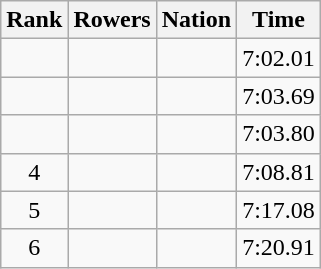<table class="wikitable sortable" style=text-align:center>
<tr>
<th>Rank</th>
<th>Rowers</th>
<th>Nation</th>
<th>Time</th>
</tr>
<tr>
<td></td>
<td align=left></td>
<td align=left></td>
<td>7:02.01</td>
</tr>
<tr>
<td></td>
<td align=left></td>
<td align=left></td>
<td>7:03.69</td>
</tr>
<tr>
<td></td>
<td align=left></td>
<td align=left></td>
<td>7:03.80</td>
</tr>
<tr>
<td>4</td>
<td align=left></td>
<td align=left></td>
<td>7:08.81</td>
</tr>
<tr>
<td>5</td>
<td align=left></td>
<td align=left></td>
<td>7:17.08</td>
</tr>
<tr>
<td>6</td>
<td align=left></td>
<td align=left></td>
<td>7:20.91</td>
</tr>
</table>
